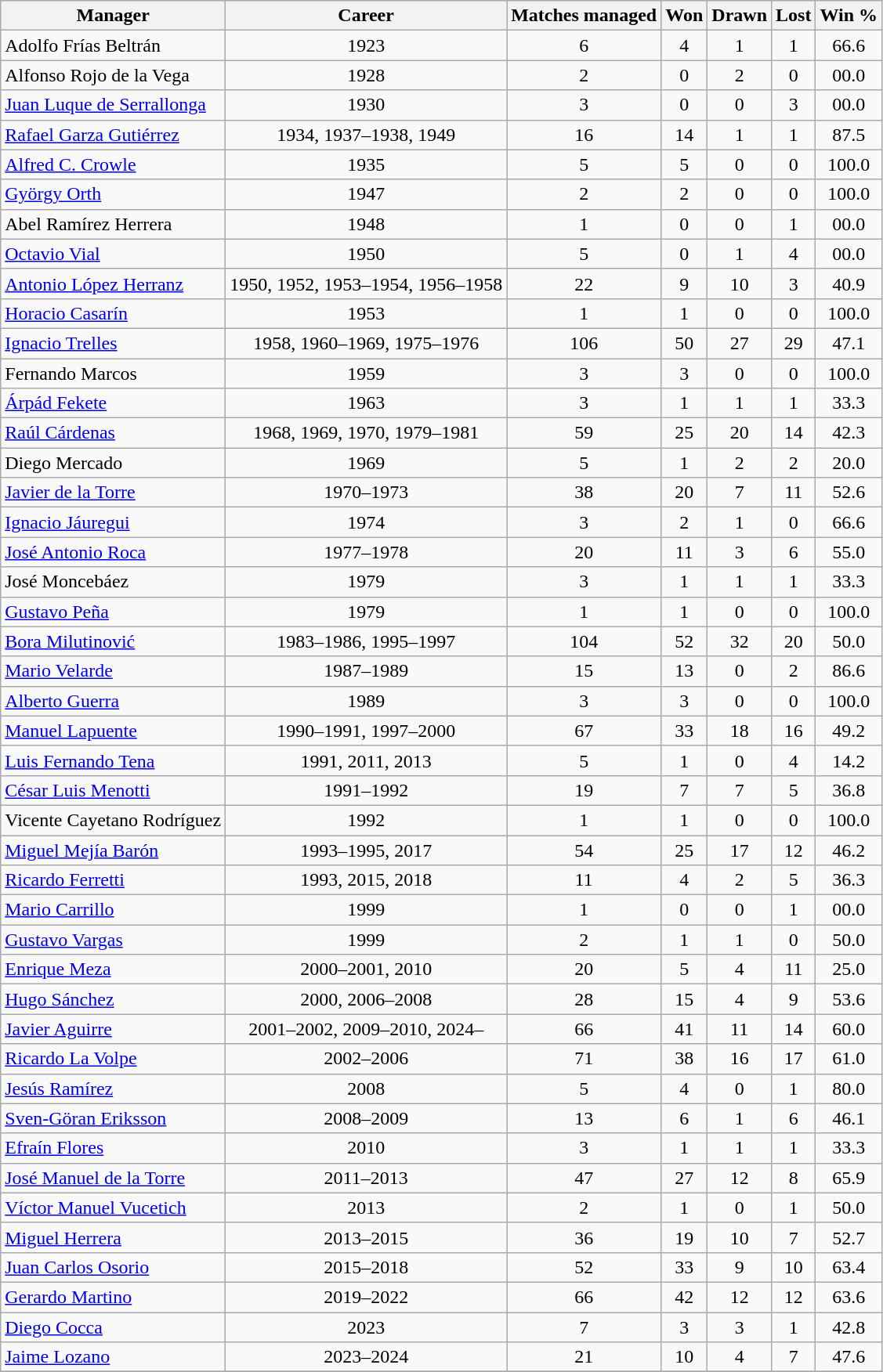<table class="wikitable sortable" style="text-align:center;">
<tr>
<th>Manager</th>
<th>Career</th>
<th>Matches managed</th>
<th>Won</th>
<th>Drawn</th>
<th>Lost</th>
<th>Win %</th>
</tr>
<tr>
<td style="text-align: left;"> Adolfo Frías Beltrán</td>
<td>1923</td>
<td>6</td>
<td>4</td>
<td>1</td>
<td>1</td>
<td>66.6</td>
</tr>
<tr>
<td style="text-align: left;"> Alfonso Rojo de la Vega</td>
<td>1928</td>
<td>2</td>
<td>0</td>
<td>2</td>
<td>0</td>
<td>00.0</td>
</tr>
<tr>
<td style="text-align: left;"> <a href='#'>Juan Luque de Serrallonga</a></td>
<td>1930</td>
<td>3</td>
<td>0</td>
<td>0</td>
<td>3</td>
<td>00.0</td>
</tr>
<tr>
<td style="text-align: left;"> <a href='#'>Rafael Garza Gutiérrez</a></td>
<td>1934, 1937–1938, 1949</td>
<td>16</td>
<td>14</td>
<td>1</td>
<td>1</td>
<td>87.5</td>
</tr>
<tr>
<td style="text-align: left;"> <a href='#'>Alfred C. Crowle</a></td>
<td>1935</td>
<td>5</td>
<td>5</td>
<td>0</td>
<td>0</td>
<td>100.0</td>
</tr>
<tr>
<td style="text-align: left;"> <a href='#'>György Orth</a></td>
<td>1947</td>
<td>2</td>
<td>2</td>
<td>0</td>
<td>0</td>
<td>100.0</td>
</tr>
<tr>
<td style="text-align: left;"> Abel Ramírez Herrera</td>
<td>1948</td>
<td>1</td>
<td>0</td>
<td>0</td>
<td>1</td>
<td>00.0</td>
</tr>
<tr>
<td style="text-align: left;"> <a href='#'>Octavio Vial</a></td>
<td>1950</td>
<td>5</td>
<td>0</td>
<td>1</td>
<td>4</td>
<td>00.0</td>
</tr>
<tr>
<td style="text-align: left;"> <a href='#'>Antonio López Herranz</a></td>
<td>1950, 1952, 1953–1954, 1956–1958</td>
<td>22</td>
<td>9</td>
<td>10</td>
<td>3</td>
<td>40.9</td>
</tr>
<tr>
<td style="text-align: left;"> <a href='#'>Horacio Casarín</a></td>
<td>1953</td>
<td>1</td>
<td>1</td>
<td>0</td>
<td>0</td>
<td>100.0</td>
</tr>
<tr>
<td style="text-align: left;"> <a href='#'>Ignacio Trelles</a></td>
<td>1958, 1960–1969, 1975–1976</td>
<td>106</td>
<td>50</td>
<td>27</td>
<td>29</td>
<td>47.1</td>
</tr>
<tr>
<td style="text-align: left;"> Fernando Marcos</td>
<td>1959</td>
<td>3</td>
<td>3</td>
<td>0</td>
<td>0</td>
<td>100.0</td>
</tr>
<tr>
<td style="text-align: left;"> <a href='#'>Árpád Fekete</a></td>
<td>1963</td>
<td>3</td>
<td>1</td>
<td>1</td>
<td>1</td>
<td>33.3</td>
</tr>
<tr>
<td style="text-align: left;"> <a href='#'>Raúl Cárdenas</a></td>
<td>1968, 1969, 1970, 1979–1981</td>
<td>59</td>
<td>25</td>
<td>20</td>
<td>14</td>
<td>42.3</td>
</tr>
<tr>
<td style="text-align: left;"> Diego Mercado</td>
<td>1969</td>
<td>5</td>
<td>1</td>
<td>2</td>
<td>2</td>
<td>20.0</td>
</tr>
<tr>
<td style="text-align: left;"> <a href='#'>Javier de la Torre</a></td>
<td>1970–1973</td>
<td>38</td>
<td>20</td>
<td>7</td>
<td>11</td>
<td>52.6</td>
</tr>
<tr>
<td style="text-align: left;"> <a href='#'>Ignacio Jáuregui</a></td>
<td>1974</td>
<td>3</td>
<td>2</td>
<td>1</td>
<td>0</td>
<td>66.6</td>
</tr>
<tr>
<td style="text-align: left;"> <a href='#'>José Antonio Roca</a></td>
<td>1977–1978</td>
<td>20</td>
<td>11</td>
<td>3</td>
<td>6</td>
<td>55.0</td>
</tr>
<tr>
<td style="text-align: left;"> José Moncebáez</td>
<td>1979</td>
<td>3</td>
<td>1</td>
<td>1</td>
<td>1</td>
<td>33.3</td>
</tr>
<tr>
<td style="text-align: left;"> <a href='#'>Gustavo Peña</a></td>
<td>1979</td>
<td>1</td>
<td>1</td>
<td>0</td>
<td>0</td>
<td>100.0</td>
</tr>
<tr>
<td style="text-align: left;"> <a href='#'>Bora Milutinović</a></td>
<td>1983–1986, 1995–1997</td>
<td>104</td>
<td>52</td>
<td>32</td>
<td>20</td>
<td>50.0</td>
</tr>
<tr>
<td style="text-align: left;"> <a href='#'>Mario Velarde</a></td>
<td>1987–1989</td>
<td>15</td>
<td>13</td>
<td>0</td>
<td>2</td>
<td>86.6</td>
</tr>
<tr>
<td style="text-align: left;"> <a href='#'>Alberto Guerra</a></td>
<td>1989</td>
<td>3</td>
<td>3</td>
<td>0</td>
<td>0</td>
<td>100.0</td>
</tr>
<tr>
<td style="text-align: left;"> <a href='#'>Manuel Lapuente</a></td>
<td>1990–1991, 1997–2000</td>
<td>67</td>
<td>33</td>
<td>18</td>
<td>16</td>
<td>49.2</td>
</tr>
<tr>
<td style="text-align: left;"> <a href='#'>Luis Fernando Tena</a></td>
<td>1991, 2011, 2013</td>
<td>5</td>
<td>1</td>
<td>0</td>
<td>4</td>
<td>14.2</td>
</tr>
<tr>
<td style="text-align: left;"> <a href='#'>César Luis Menotti</a></td>
<td>1991–1992</td>
<td>19</td>
<td>7</td>
<td>7</td>
<td>5</td>
<td>36.8</td>
</tr>
<tr>
<td style="text-align: left;"> Vicente Cayetano Rodríguez</td>
<td>1992</td>
<td>1</td>
<td>1</td>
<td>0</td>
<td>0</td>
<td>100.0</td>
</tr>
<tr>
<td style="text-align: left;"> <a href='#'>Miguel Mejía Barón</a></td>
<td>1993–1995, 2017</td>
<td>54</td>
<td>25</td>
<td>17</td>
<td>12</td>
<td>46.2</td>
</tr>
<tr>
<td style="text-align: left;"> <a href='#'>Ricardo Ferretti</a></td>
<td>1993, 2015, 2018</td>
<td>11</td>
<td>4</td>
<td>2</td>
<td>5</td>
<td>36.3</td>
</tr>
<tr>
<td style="text-align: left;"> <a href='#'>Mario Carrillo</a></td>
<td>1999</td>
<td>1</td>
<td>0</td>
<td>0</td>
<td>1</td>
<td>00.0</td>
</tr>
<tr>
<td style="text-align: left;"> <a href='#'>Gustavo Vargas</a></td>
<td>1999</td>
<td>2</td>
<td>1</td>
<td>1</td>
<td>0</td>
<td>50.0</td>
</tr>
<tr>
<td style="text-align: left;"> <a href='#'>Enrique Meza</a></td>
<td>2000–2001, 2010</td>
<td>20</td>
<td>5</td>
<td>4</td>
<td>11</td>
<td>25.0</td>
</tr>
<tr>
<td style="text-align: left;"> <a href='#'>Hugo Sánchez</a></td>
<td>2000, 2006–2008</td>
<td>28</td>
<td>15</td>
<td>4</td>
<td>9</td>
<td>53.6</td>
</tr>
<tr>
<td style="text-align: left;"> <a href='#'>Javier Aguirre</a></td>
<td>2001–2002, 2009–2010, 2024–</td>
<td>66</td>
<td>41</td>
<td>11</td>
<td>14</td>
<td>60.0</td>
</tr>
<tr>
<td style="text-align: left;"> <a href='#'>Ricardo La Volpe</a></td>
<td>2002–2006</td>
<td>71</td>
<td>38</td>
<td>16</td>
<td>17</td>
<td>61.0</td>
</tr>
<tr>
<td style="text-align: left;"> <a href='#'>Jesús Ramírez</a></td>
<td>2008</td>
<td>5</td>
<td>4</td>
<td>0</td>
<td>1</td>
<td>80.0</td>
</tr>
<tr>
<td style="text-align: left;"> <a href='#'>Sven-Göran Eriksson</a></td>
<td>2008–2009</td>
<td>13</td>
<td>6</td>
<td>1</td>
<td>6</td>
<td>46.1</td>
</tr>
<tr>
<td style="text-align: left;"> <a href='#'>Efraín Flores</a></td>
<td>2010</td>
<td>3</td>
<td>1</td>
<td>1</td>
<td>1</td>
<td>33.3</td>
</tr>
<tr>
<td style="text-align: left;"> <a href='#'>José Manuel de la Torre</a></td>
<td>2011–2013</td>
<td>47</td>
<td>27</td>
<td>12</td>
<td>8</td>
<td>65.9</td>
</tr>
<tr>
<td style="text-align: left;"> <a href='#'>Víctor Manuel Vucetich</a></td>
<td>2013</td>
<td>2</td>
<td>1</td>
<td>0</td>
<td>1</td>
<td>50.0</td>
</tr>
<tr>
<td style="text-align: left;"> <a href='#'>Miguel Herrera</a></td>
<td>2013–2015</td>
<td>36</td>
<td>19</td>
<td>10</td>
<td>7</td>
<td>52.7</td>
</tr>
<tr>
<td style="text-align: left;"> <a href='#'>Juan Carlos Osorio</a></td>
<td>2015–2018</td>
<td>52</td>
<td>33</td>
<td>9</td>
<td>10</td>
<td>63.4</td>
</tr>
<tr>
<td style="text-align: left;"> <a href='#'>Gerardo Martino</a></td>
<td>2019–2022</td>
<td>66</td>
<td>42</td>
<td>12</td>
<td>12</td>
<td>63.6</td>
</tr>
<tr>
<td style="text-align: left;"> <a href='#'>Diego Cocca</a></td>
<td>2023</td>
<td>7</td>
<td>3</td>
<td>3</td>
<td>1</td>
<td>42.8</td>
</tr>
<tr>
<td style="text-align: left;"> <a href='#'>Jaime Lozano</a></td>
<td>2023–2024</td>
<td>21</td>
<td>10</td>
<td>4</td>
<td>7</td>
<td>47.6</td>
</tr>
<tr>
</tr>
</table>
